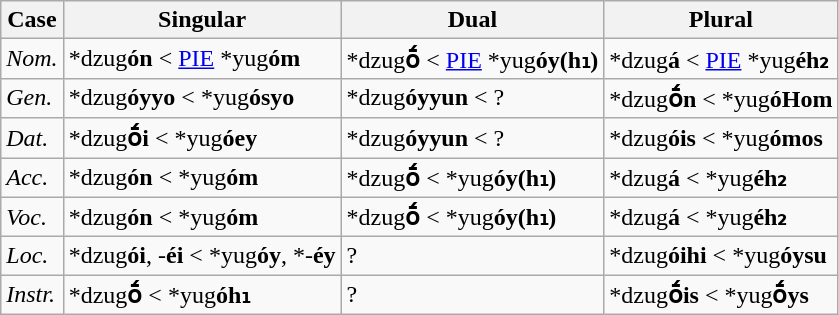<table class="wikitable sortable">
<tr>
<th>Case</th>
<th>Singular</th>
<th>Dual</th>
<th>Plural</th>
</tr>
<tr>
<td><em>Nom.</em></td>
<td>*dzug<strong>ón</strong> < <a href='#'>PIE</a> *yug<strong>óm</strong></td>
<td>*dzug<strong>ṓ</strong> < <a href='#'>PIE</a> *yug<strong>óy(h₁)</strong></td>
<td>*dzug<strong>á</strong> < <a href='#'>PIE</a> *yug<strong>éh₂</strong></td>
</tr>
<tr>
<td><em>Gen.</em></td>
<td>*dzug<strong>óyyo</strong> < *yug<strong>ósyo</strong></td>
<td>*dzug<strong>óyyun</strong> < ?</td>
<td>*dzug<strong>ṓn</strong> < *yug<strong>óHom</strong></td>
</tr>
<tr>
<td><em>Dat.</em></td>
<td>*dzug<strong>ṓi</strong> < *yug<strong>óey</strong></td>
<td>*dzug<strong>óyyun</strong> < ?</td>
<td>*dzug<strong>óis</strong> < *yug<strong>ómos</strong></td>
</tr>
<tr>
<td><em>Acc.</em></td>
<td>*dzug<strong>ón</strong> < *yug<strong>óm</strong></td>
<td>*dzug<strong>ṓ</strong> < *yug<strong>óy(h₁)</strong></td>
<td>*dzug<strong>á</strong> < *yug<strong>éh₂</strong></td>
</tr>
<tr>
<td><em>Voc.</em></td>
<td>*dzug<strong>ón</strong> < *yug<strong>óm</strong></td>
<td>*dzug<strong>ṓ</strong> < *yug<strong>óy(h₁)</strong></td>
<td>*dzug<strong>á</strong> < *yug<strong>éh₂</strong></td>
</tr>
<tr>
<td><em>Loc.</em></td>
<td>*dzug<strong>ói</strong>, -<strong>éi</strong> < *yug<strong>óy</strong>, *-<strong>éy</strong></td>
<td>?</td>
<td>*dzug<strong>óihi</strong> < *yug<strong>óysu</strong></td>
</tr>
<tr>
<td><em>Instr.</em></td>
<td>*dzug<strong>ṓ</strong> < *yug<strong>óh₁</strong></td>
<td>?</td>
<td>*dzug<strong>ṓis</strong> < *yug<strong>ṓys</strong></td>
</tr>
</table>
